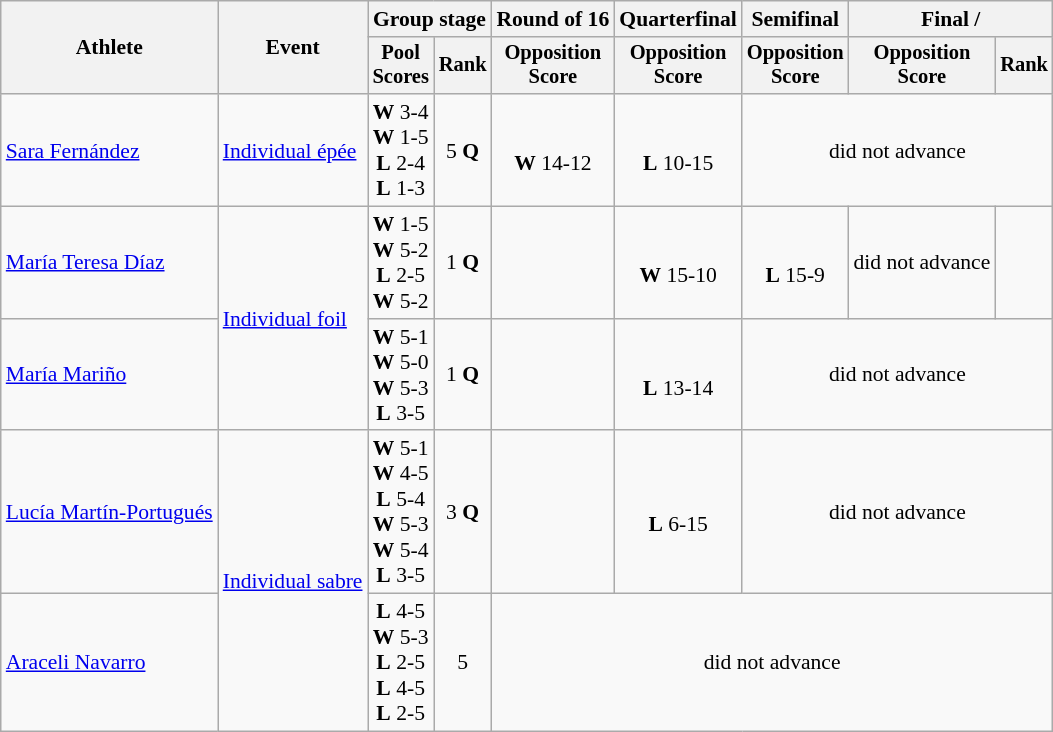<table class=wikitable style="font-size:90%">
<tr>
<th rowspan=2>Athlete</th>
<th rowspan=2>Event</th>
<th colspan=2>Group stage</th>
<th>Round of 16</th>
<th>Quarterfinal</th>
<th>Semifinal</th>
<th colspan=2>Final / </th>
</tr>
<tr style="font-size:95%">
<th>Pool<br>Scores</th>
<th>Rank</th>
<th>Opposition<br>Score</th>
<th>Opposition<br>Score</th>
<th>Opposition<br>Score</th>
<th>Opposition<br>Score</th>
<th>Rank</th>
</tr>
<tr align=center>
<td align=left><a href='#'>Sara Fernández</a></td>
<td align=left><a href='#'>Individual épée</a></td>
<td> <strong>W</strong> 3-4<br> <strong>W</strong> 1-5<br> <strong>L</strong> 2-4<br> <strong>L</strong> 1-3</td>
<td>5 <strong>Q</strong></td>
<td><br><strong>W</strong> 14-12</td>
<td><br> <strong>L</strong> 10-15</td>
<td colspan=3>did not advance</td>
</tr>
<tr align=center>
<td align=left><a href='#'>María Teresa Díaz</a></td>
<td align=left rowspan=2><a href='#'>Individual foil</a></td>
<td> <strong>W</strong> 1-5<br> <strong>W</strong> 5-2<br> <strong>L</strong> 2-5<br> <strong>W</strong> 5-2</td>
<td>1 <strong>Q</strong></td>
<td></td>
<td> <br><strong>W</strong> 15-10</td>
<td> <br><strong>L</strong> 15-9</td>
<td>did not advance</td>
<td></td>
</tr>
<tr align=center>
<td align=left><a href='#'>María Mariño</a></td>
<td> <strong>W</strong> 5-1<br> <strong>W</strong> 5-0<br> <strong>W</strong> 5-3<br> <strong>L</strong> 3-5</td>
<td>1 <strong>Q</strong></td>
<td></td>
<td> <br><strong>L</strong> 13-14</td>
<td colspan=3>did not advance</td>
</tr>
<tr align=center>
<td align=left><a href='#'>Lucía Martín-Portugués</a></td>
<td align=left rowspan=2><a href='#'>Individual sabre</a></td>
<td> <strong>W</strong> 5-1<br> <strong>W</strong> 4-5<br> <strong>L</strong> 5-4<br> <strong>W</strong> 5-3<br> <strong>W</strong> 5-4<br> <strong>L</strong> 3-5</td>
<td>3 <strong>Q</strong></td>
<td></td>
<td> <br><strong>L</strong> 6-15</td>
<td colspan=3>did not advance</td>
</tr>
<tr align=center>
<td align=left><a href='#'>Araceli Navarro</a></td>
<td> <strong>L</strong> 4-5<br> <strong>W</strong> 5-3<br> <strong>L</strong> 2-5<br> <strong>L</strong> 4-5<br> <strong>L</strong> 2-5</td>
<td>5</td>
<td colspan=5>did not advance</td>
</tr>
</table>
